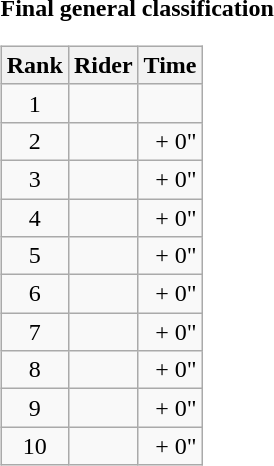<table>
<tr>
<td><strong>Final general classification</strong><br><table class="wikitable">
<tr>
<th scope="col">Rank</th>
<th scope="col">Rider</th>
<th scope="col">Time</th>
</tr>
<tr>
<td style="text-align:center;">1</td>
<td></td>
<td style="text-align:right;"></td>
</tr>
<tr>
<td style="text-align:center;">2</td>
<td></td>
<td style="text-align:right;">+ 0"</td>
</tr>
<tr>
<td style="text-align:center;">3</td>
<td></td>
<td style="text-align:right;">+ 0"</td>
</tr>
<tr>
<td style="text-align:center;">4</td>
<td></td>
<td style="text-align:right;">+ 0"</td>
</tr>
<tr>
<td style="text-align:center;">5</td>
<td></td>
<td style="text-align:right;">+ 0"</td>
</tr>
<tr>
<td style="text-align:center;">6</td>
<td></td>
<td style="text-align:right;">+ 0"</td>
</tr>
<tr>
<td style="text-align:center;">7</td>
<td></td>
<td style="text-align:right;">+ 0"</td>
</tr>
<tr>
<td style="text-align:center;">8</td>
<td></td>
<td style="text-align:right;">+ 0"</td>
</tr>
<tr>
<td style="text-align:center;">9</td>
<td></td>
<td style="text-align:right;">+ 0"</td>
</tr>
<tr>
<td style="text-align:center;">10</td>
<td></td>
<td style="text-align:right;">+ 0"</td>
</tr>
</table>
</td>
</tr>
</table>
